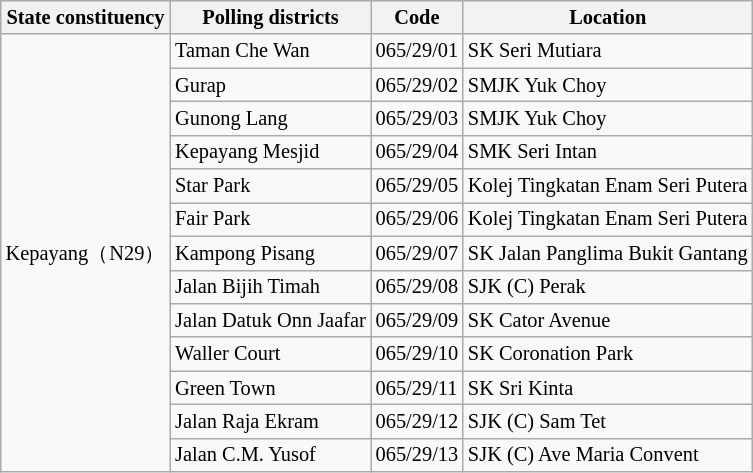<table class="wikitable sortable mw-collapsible" style="white-space:nowrap;font-size:85%">
<tr>
<th>State constituency</th>
<th>Polling districts</th>
<th>Code</th>
<th>Location</th>
</tr>
<tr>
<td rowspan="13">Kepayang（N29）</td>
<td>Taman Che Wan</td>
<td>065/29/01</td>
<td>SK Seri Mutiara</td>
</tr>
<tr>
<td>Gurap</td>
<td>065/29/02</td>
<td>SMJK Yuk Choy</td>
</tr>
<tr>
<td>Gunong Lang</td>
<td>065/29/03</td>
<td>SMJK Yuk Choy</td>
</tr>
<tr>
<td>Kepayang Mesjid</td>
<td>065/29/04</td>
<td>SMK Seri Intan</td>
</tr>
<tr>
<td>Star Park</td>
<td>065/29/05</td>
<td>Kolej Tingkatan Enam Seri Putera</td>
</tr>
<tr>
<td>Fair Park</td>
<td>065/29/06</td>
<td>Kolej Tingkatan Enam Seri Putera</td>
</tr>
<tr>
<td>Kampong Pisang</td>
<td>065/29/07</td>
<td>SK Jalan Panglima Bukit Gantang</td>
</tr>
<tr>
<td>Jalan Bijih Timah</td>
<td>065/29/08</td>
<td>SJK (C) Perak</td>
</tr>
<tr>
<td>Jalan Datuk Onn Jaafar</td>
<td>065/29/09</td>
<td>SK Cator Avenue</td>
</tr>
<tr>
<td>Waller Court</td>
<td>065/29/10</td>
<td>SK Coronation Park</td>
</tr>
<tr>
<td>Green Town</td>
<td>065/29/11</td>
<td>SK Sri Kinta</td>
</tr>
<tr>
<td>Jalan Raja Ekram</td>
<td>065/29/12</td>
<td>SJK (C) Sam Tet</td>
</tr>
<tr>
<td>Jalan C.M. Yusof</td>
<td>065/29/13</td>
<td>SJK (C) Ave Maria Convent</td>
</tr>
</table>
